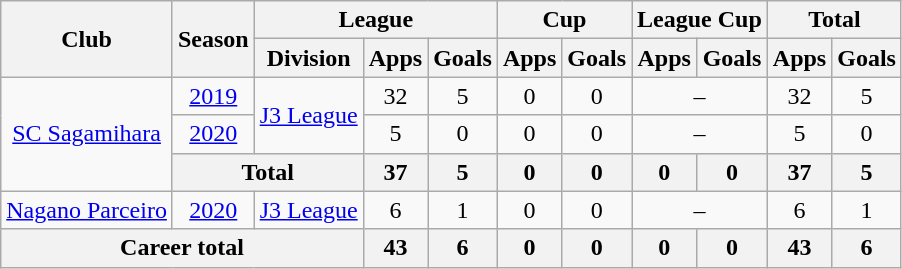<table class="wikitable" style="text-align: center">
<tr>
<th rowspan="2">Club</th>
<th rowspan="2">Season</th>
<th colspan="3">League</th>
<th colspan="2">Cup</th>
<th colspan="2">League Cup</th>
<th colspan="2">Total</th>
</tr>
<tr>
<th>Division</th>
<th>Apps</th>
<th>Goals</th>
<th>Apps</th>
<th>Goals</th>
<th>Apps</th>
<th>Goals</th>
<th>Apps</th>
<th>Goals</th>
</tr>
<tr>
<td rowspan="3"><a href='#'>SC Sagamihara</a></td>
<td><a href='#'>2019</a></td>
<td rowspan="2"><a href='#'>J3 League</a></td>
<td>32</td>
<td>5</td>
<td>0</td>
<td>0</td>
<td colspan="2">–</td>
<td>32</td>
<td>5</td>
</tr>
<tr>
<td><a href='#'>2020</a></td>
<td>5</td>
<td>0</td>
<td>0</td>
<td>0</td>
<td colspan="2">–</td>
<td>5</td>
<td>0</td>
</tr>
<tr>
<th colspan=2>Total</th>
<th>37</th>
<th>5</th>
<th>0</th>
<th>0</th>
<th>0</th>
<th>0</th>
<th>37</th>
<th>5</th>
</tr>
<tr>
<td><a href='#'>Nagano Parceiro</a></td>
<td><a href='#'>2020</a></td>
<td><a href='#'>J3 League</a></td>
<td>6</td>
<td>1</td>
<td>0</td>
<td>0</td>
<td colspan="2">–</td>
<td>6</td>
<td>1</td>
</tr>
<tr>
<th colspan=3>Career total</th>
<th>43</th>
<th>6</th>
<th>0</th>
<th>0</th>
<th>0</th>
<th>0</th>
<th>43</th>
<th>6</th>
</tr>
</table>
